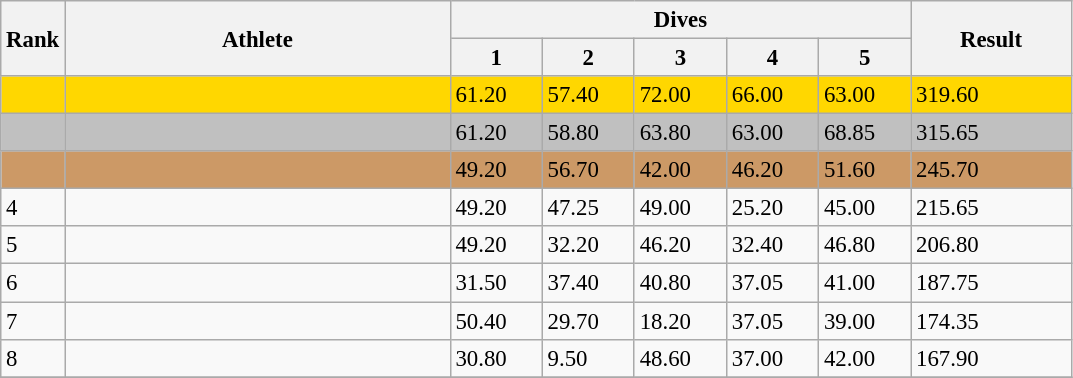<table class="wikitable" style="font-size:95%" style="width:35em;" style="text-align:center">
<tr>
<th rowspan=2>Rank</th>
<th rowspan=2 width=250>Athlete</th>
<th colspan=5 width=300>Dives</th>
<th rowspan=2 width=100>Result</th>
</tr>
<tr>
<th>1</th>
<th>2</th>
<th>3</th>
<th>4</th>
<th>5</th>
</tr>
<tr bgcolor=gold>
<td></td>
<td align=left></td>
<td>61.20</td>
<td>57.40</td>
<td>72.00</td>
<td>66.00</td>
<td>63.00</td>
<td>319.60</td>
</tr>
<tr bgcolor=silver>
<td></td>
<td align=left></td>
<td>61.20</td>
<td>58.80</td>
<td>63.80</td>
<td>63.00</td>
<td>68.85</td>
<td>315.65</td>
</tr>
<tr bgcolor=cc9966>
<td></td>
<td align=left></td>
<td>49.20</td>
<td>56.70</td>
<td>42.00</td>
<td>46.20</td>
<td>51.60</td>
<td>245.70</td>
</tr>
<tr>
<td>4</td>
<td align=left></td>
<td>49.20</td>
<td>47.25</td>
<td>49.00</td>
<td>25.20</td>
<td>45.00</td>
<td>215.65</td>
</tr>
<tr>
<td>5</td>
<td align=left></td>
<td>49.20</td>
<td>32.20</td>
<td>46.20</td>
<td>32.40</td>
<td>46.80</td>
<td>206.80</td>
</tr>
<tr>
<td>6</td>
<td align=left></td>
<td>31.50</td>
<td>37.40</td>
<td>40.80</td>
<td>37.05</td>
<td>41.00</td>
<td>187.75</td>
</tr>
<tr>
<td>7</td>
<td align=left></td>
<td>50.40</td>
<td>29.70</td>
<td>18.20</td>
<td>37.05</td>
<td>39.00</td>
<td>174.35</td>
</tr>
<tr>
<td>8</td>
<td align=left></td>
<td>30.80</td>
<td>9.50</td>
<td>48.60</td>
<td>37.00</td>
<td>42.00</td>
<td>167.90</td>
</tr>
<tr>
</tr>
</table>
